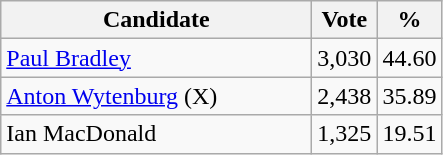<table class="wikitable">
<tr>
<th bgcolor="#DDDDFF" width="200px">Candidate</th>
<th bgcolor="#DDDDFF">Vote</th>
<th bgcolor="#DDDDFF">%</th>
</tr>
<tr>
<td><a href='#'>Paul Bradley</a></td>
<td>3,030</td>
<td>44.60</td>
</tr>
<tr>
<td><a href='#'>Anton Wytenburg</a> (X)</td>
<td>2,438</td>
<td>35.89</td>
</tr>
<tr>
<td>Ian MacDonald</td>
<td>1,325</td>
<td>19.51</td>
</tr>
</table>
